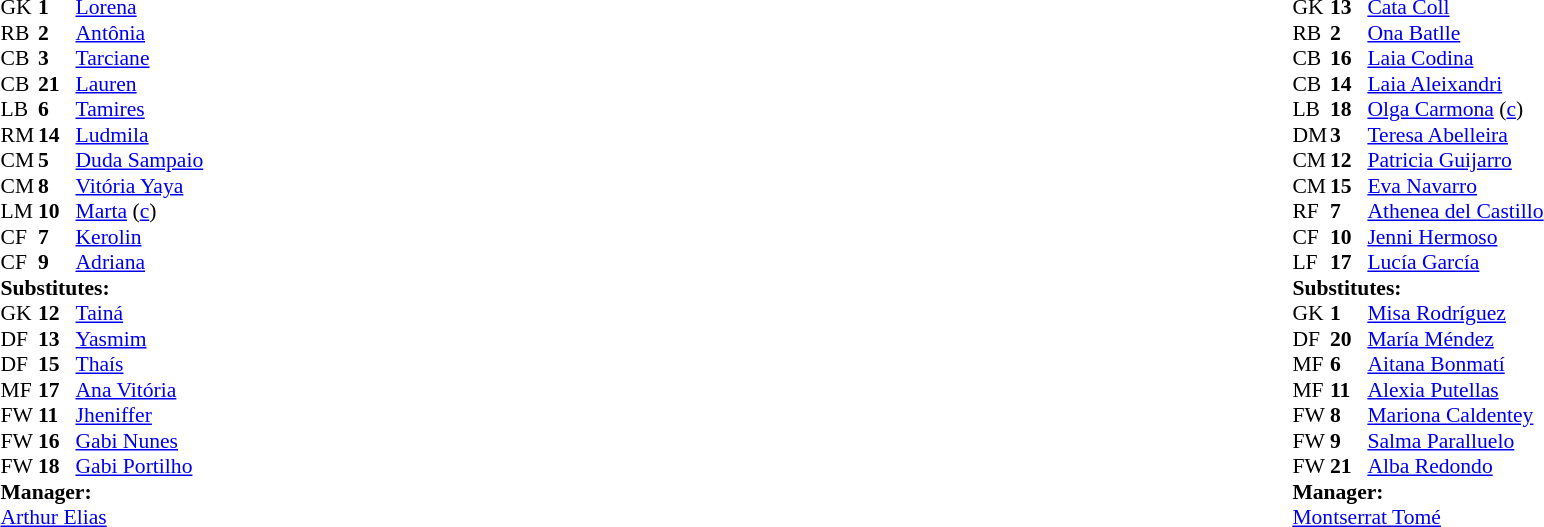<table width="100%">
<tr>
<td valign="top" width="40%"><br><table style="font-size:90%" cellspacing="0" cellpadding="0">
<tr>
<th width=25></th>
<th width=25></th>
</tr>
<tr>
<td>GK</td>
<td><strong>1</strong></td>
<td><a href='#'>Lorena</a></td>
</tr>
<tr>
<td>RB</td>
<td><strong>2</strong></td>
<td><a href='#'>Antônia</a></td>
</tr>
<tr>
<td>CB</td>
<td><strong>3</strong></td>
<td><a href='#'>Tarciane</a></td>
</tr>
<tr>
<td>CB</td>
<td><strong>21</strong></td>
<td><a href='#'>Lauren</a></td>
</tr>
<tr>
<td>LB</td>
<td><strong>6</strong></td>
<td><a href='#'>Tamires</a></td>
<td></td>
<td></td>
</tr>
<tr>
<td>RM</td>
<td><strong>14</strong></td>
<td><a href='#'>Ludmila</a></td>
<td></td>
<td></td>
</tr>
<tr>
<td>CM</td>
<td><strong>5</strong></td>
<td><a href='#'>Duda Sampaio</a></td>
<td></td>
<td></td>
</tr>
<tr>
<td>CM</td>
<td><strong>8</strong></td>
<td><a href='#'>Vitória Yaya</a></td>
<td></td>
<td></td>
</tr>
<tr>
<td>LM</td>
<td><strong>10</strong></td>
<td><a href='#'>Marta</a> (<a href='#'>c</a>)</td>
<td></td>
</tr>
<tr>
<td>CF</td>
<td><strong>7</strong></td>
<td><a href='#'>Kerolin</a></td>
<td></td>
<td></td>
</tr>
<tr>
<td>CF</td>
<td><strong>9</strong></td>
<td><a href='#'>Adriana</a></td>
</tr>
<tr>
<td colspan="3"><strong>Substitutes:</strong></td>
</tr>
<tr>
<td>GK</td>
<td><strong>12</strong></td>
<td><a href='#'>Tainá</a></td>
</tr>
<tr>
<td>DF</td>
<td><strong>13</strong></td>
<td><a href='#'>Yasmim</a></td>
<td></td>
<td></td>
</tr>
<tr>
<td>DF</td>
<td><strong>15</strong></td>
<td><a href='#'>Thaís</a></td>
</tr>
<tr>
<td>MF</td>
<td><strong>17</strong></td>
<td><a href='#'>Ana Vitória</a></td>
<td></td>
<td></td>
</tr>
<tr>
<td>FW</td>
<td><strong>11</strong></td>
<td><a href='#'>Jheniffer</a></td>
<td></td>
<td></td>
</tr>
<tr>
<td>FW</td>
<td><strong>16</strong></td>
<td><a href='#'>Gabi Nunes</a></td>
<td></td>
<td></td>
</tr>
<tr>
<td>FW</td>
<td><strong>18</strong></td>
<td><a href='#'>Gabi Portilho</a></td>
<td></td>
<td></td>
</tr>
<tr>
<td colspan="3"><strong>Manager:</strong></td>
</tr>
<tr>
<td colspan="3"><a href='#'>Arthur Elias</a></td>
<td></td>
</tr>
</table>
</td>
<td valign="top"></td>
<td valign="top" width="50%"><br><table style="font-size:90%; margin:auto" cellspacing="0" cellpadding="0">
<tr>
<th width="25"></th>
<th width="25"></th>
</tr>
<tr>
<td>GK</td>
<td><strong>13</strong></td>
<td><a href='#'>Cata Coll</a></td>
<td></td>
<td></td>
</tr>
<tr>
<td>RB</td>
<td><strong>2</strong></td>
<td><a href='#'>Ona Batlle</a></td>
</tr>
<tr>
<td>CB</td>
<td><strong>16</strong></td>
<td><a href='#'>Laia Codina</a></td>
</tr>
<tr>
<td>CB</td>
<td><strong>14</strong></td>
<td><a href='#'>Laia Aleixandri</a></td>
</tr>
<tr>
<td>LB</td>
<td><strong>18</strong></td>
<td><a href='#'>Olga Carmona</a> (<a href='#'>c</a>)</td>
</tr>
<tr>
<td>DM</td>
<td><strong>3</strong></td>
<td><a href='#'>Teresa Abelleira</a></td>
</tr>
<tr>
<td>CM</td>
<td><strong>12</strong></td>
<td><a href='#'>Patricia Guijarro</a></td>
<td></td>
<td></td>
</tr>
<tr>
<td>CM</td>
<td><strong>15</strong></td>
<td><a href='#'>Eva Navarro</a></td>
<td></td>
<td></td>
</tr>
<tr>
<td>RF</td>
<td><strong>7</strong></td>
<td><a href='#'>Athenea del Castillo</a></td>
</tr>
<tr>
<td>CF</td>
<td><strong>10</strong></td>
<td><a href='#'>Jenni Hermoso</a></td>
<td></td>
<td></td>
</tr>
<tr>
<td>LF</td>
<td><strong>17</strong></td>
<td><a href='#'>Lucía García</a></td>
<td></td>
<td></td>
</tr>
<tr>
<td colspan="3"><strong>Substitutes:</strong></td>
</tr>
<tr>
<td>GK</td>
<td><strong>1</strong></td>
<td><a href='#'>Misa Rodríguez</a></td>
<td></td>
<td></td>
</tr>
<tr>
<td>DF</td>
<td><strong>20</strong></td>
<td><a href='#'>María Méndez</a></td>
</tr>
<tr>
<td>MF</td>
<td><strong>6</strong></td>
<td><a href='#'>Aitana Bonmatí</a></td>
<td></td>
<td></td>
</tr>
<tr>
<td>MF</td>
<td><strong>11</strong></td>
<td><a href='#'>Alexia Putellas</a></td>
<td></td>
<td></td>
</tr>
<tr>
<td>FW</td>
<td><strong>8</strong></td>
<td><a href='#'>Mariona Caldentey</a></td>
<td></td>
<td></td>
</tr>
<tr>
<td>FW</td>
<td><strong>9</strong></td>
<td><a href='#'>Salma Paralluelo</a></td>
<td></td>
<td></td>
</tr>
<tr>
<td>FW</td>
<td><strong>21</strong></td>
<td><a href='#'>Alba Redondo</a></td>
</tr>
<tr>
<td colspan="3"><strong>Manager:</strong></td>
</tr>
<tr>
<td colspan="3"><a href='#'>Montserrat Tomé</a></td>
<td></td>
</tr>
</table>
</td>
</tr>
</table>
